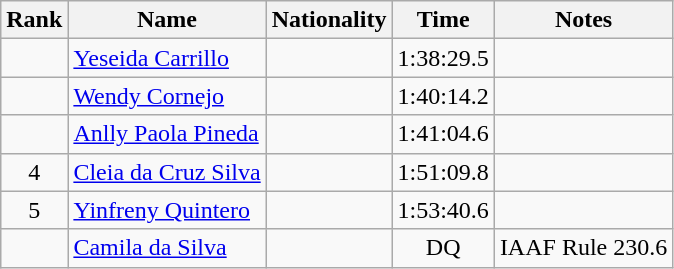<table class="wikitable sortable" style="text-align:center">
<tr>
<th>Rank</th>
<th>Name</th>
<th>Nationality</th>
<th>Time</th>
<th>Notes</th>
</tr>
<tr>
<td align=center></td>
<td align=left><a href='#'>Yeseida Carrillo</a></td>
<td align=left></td>
<td>1:38:29.5</td>
<td></td>
</tr>
<tr>
<td align=center></td>
<td align=left><a href='#'>Wendy Cornejo</a></td>
<td align=left></td>
<td>1:40:14.2</td>
<td></td>
</tr>
<tr>
<td align=center></td>
<td align=left><a href='#'>Anlly Paola Pineda</a></td>
<td align=left></td>
<td>1:41:04.6</td>
<td></td>
</tr>
<tr>
<td align=center>4</td>
<td align=left><a href='#'>Cleia da Cruz Silva</a></td>
<td align=left></td>
<td>1:51:09.8</td>
<td></td>
</tr>
<tr>
<td align=center>5</td>
<td align=left><a href='#'>Yinfreny Quintero</a></td>
<td align=left></td>
<td>1:53:40.6</td>
<td></td>
</tr>
<tr>
<td align=center></td>
<td align=left><a href='#'>Camila da Silva</a></td>
<td align=left></td>
<td>DQ</td>
<td>IAAF Rule 230.6</td>
</tr>
</table>
